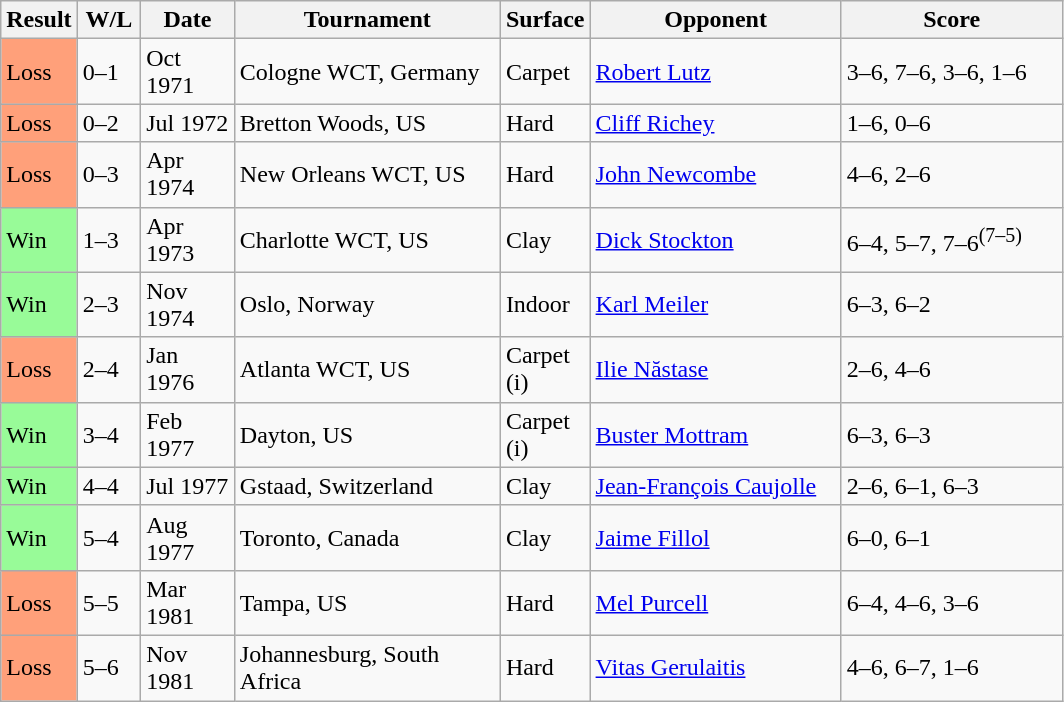<table class="sortable wikitable">
<tr>
<th style="width:40px">Result</th>
<th style="width:35px" class="unsortable">W/L</th>
<th style="width:55px">Date</th>
<th style="width:170px">Tournament</th>
<th style="width:50px">Surface</th>
<th style="width:160px">Opponent</th>
<th style="width:140px" class="unsortable">Score</th>
</tr>
<tr>
<td style="background:#ffa07a;">Loss</td>
<td>0–1</td>
<td>Oct 1971</td>
<td>Cologne WCT, Germany</td>
<td>Carpet</td>
<td> <a href='#'>Robert Lutz</a></td>
<td>3–6, 7–6, 3–6, 1–6</td>
</tr>
<tr>
<td style="background:#ffa07a;">Loss</td>
<td>0–2</td>
<td>Jul 1972</td>
<td>Bretton Woods, US</td>
<td>Hard</td>
<td> <a href='#'>Cliff Richey</a></td>
<td>1–6, 0–6</td>
</tr>
<tr>
<td style="background:#ffa07a;">Loss</td>
<td>0–3</td>
<td>Apr 1974</td>
<td>New Orleans WCT, US</td>
<td>Hard</td>
<td> <a href='#'>John Newcombe</a></td>
<td>4–6, 2–6</td>
</tr>
<tr>
<td style="background:#98fb98;">Win</td>
<td>1–3</td>
<td>Apr 1973</td>
<td>Charlotte WCT, US</td>
<td>Clay</td>
<td> <a href='#'>Dick Stockton</a></td>
<td>6–4, 5–7, 7–6<sup>(7–5)</sup></td>
</tr>
<tr>
<td style="background:#98fb98;">Win</td>
<td>2–3</td>
<td>Nov 1974</td>
<td>Oslo, Norway</td>
<td>Indoor</td>
<td> <a href='#'>Karl Meiler</a></td>
<td>6–3, 6–2</td>
</tr>
<tr>
<td style="background:#ffa07a;">Loss</td>
<td>2–4</td>
<td>Jan 1976</td>
<td>Atlanta WCT, US</td>
<td>Carpet (i)</td>
<td> <a href='#'>Ilie Năstase</a></td>
<td>2–6, 4–6</td>
</tr>
<tr>
<td style="background:#98fb98;">Win</td>
<td>3–4</td>
<td>Feb 1977</td>
<td>Dayton, US</td>
<td>Carpet (i)</td>
<td> <a href='#'>Buster Mottram</a></td>
<td>6–3, 6–3</td>
</tr>
<tr>
<td style="background:#98fb98;">Win</td>
<td>4–4</td>
<td>Jul 1977</td>
<td>Gstaad, Switzerland</td>
<td>Clay</td>
<td> <a href='#'>Jean-François Caujolle</a></td>
<td>2–6, 6–1, 6–3</td>
</tr>
<tr>
<td style="background:#98fb98;">Win</td>
<td>5–4</td>
<td>Aug 1977</td>
<td>Toronto, Canada</td>
<td>Clay</td>
<td> <a href='#'>Jaime Fillol</a></td>
<td>6–0, 6–1</td>
</tr>
<tr>
<td style="background:#ffa07a;">Loss</td>
<td>5–5</td>
<td>Mar 1981</td>
<td>Tampa, US</td>
<td>Hard</td>
<td> <a href='#'>Mel Purcell</a></td>
<td>6–4, 4–6, 3–6</td>
</tr>
<tr>
<td style="background:#ffa07a;">Loss</td>
<td>5–6</td>
<td>Nov 1981</td>
<td>Johannesburg, South  Africa</td>
<td>Hard</td>
<td> <a href='#'>Vitas Gerulaitis</a></td>
<td>4–6, 6–7, 1–6</td>
</tr>
</table>
